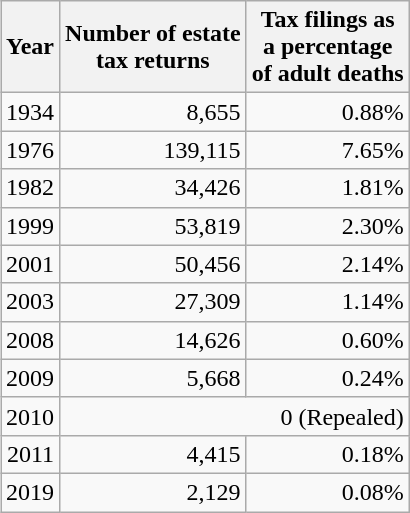<table class="wikitable" style="text-align: right;" align="right">
<tr>
<th>Year</th>
<th>Number of estate<br> tax returns</th>
<th>Tax filings as<br>a percentage<br>of adult deaths</th>
</tr>
<tr>
<td>1934</td>
<td>8,655</td>
<td>0.88%</td>
</tr>
<tr>
<td>1976</td>
<td>139,115</td>
<td>7.65%</td>
</tr>
<tr>
<td>1982</td>
<td>34,426</td>
<td>1.81%</td>
</tr>
<tr>
<td>1999</td>
<td>53,819</td>
<td>2.30%</td>
</tr>
<tr>
<td>2001</td>
<td>50,456</td>
<td>2.14%</td>
</tr>
<tr>
<td>2003</td>
<td>27,309</td>
<td>1.14%</td>
</tr>
<tr>
<td>2008</td>
<td>14,626</td>
<td>0.60%</td>
</tr>
<tr>
<td>2009</td>
<td>5,668</td>
<td>0.24%</td>
</tr>
<tr>
<td>2010</td>
<td colspan=2>0 (Repealed)</td>
</tr>
<tr>
<td>2011</td>
<td>4,415</td>
<td>0.18%</td>
</tr>
<tr>
<td>2019</td>
<td>2,129</td>
<td>0.08%</td>
</tr>
</table>
